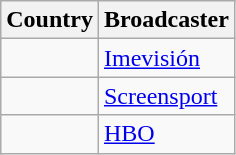<table class="wikitable">
<tr>
<th align=center>Country</th>
<th align=center>Broadcaster</th>
</tr>
<tr>
<td></td>
<td><a href='#'>Imevisión</a></td>
</tr>
<tr>
<td></td>
<td><a href='#'>Screensport</a></td>
</tr>
<tr>
<td></td>
<td><a href='#'>HBO</a></td>
</tr>
</table>
